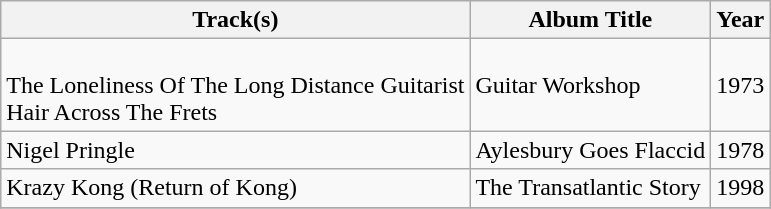<table class="wikitable">
<tr>
<th>Track(s)</th>
<th>Album Title</th>
<th>Year</th>
</tr>
<tr>
<td><br>The Loneliness Of The Long Distance Guitarist <br>
Hair Across The Frets</td>
<td>Guitar Workshop</td>
<td>1973</td>
</tr>
<tr>
<td>Nigel Pringle</td>
<td>Aylesbury Goes Flaccid</td>
<td>1978</td>
</tr>
<tr>
<td>Krazy Kong (Return of Kong)</td>
<td>The Transatlantic Story</td>
<td>1998</td>
</tr>
<tr>
</tr>
</table>
